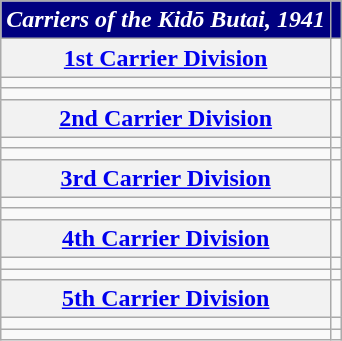<table class="wikitable">
<tr>
<th style="color: white; height: 5px; background: navy;"><em>Carriers of the Kidō Butai, 1941</em></th>
<th style="color: white; height: 5px; background: navy;"></th>
</tr>
<tr>
<th><a href='#'>1st Carrier Division</a></th>
</tr>
<tr>
<td align=center></td>
<td align=center></td>
</tr>
<tr>
<td align=center></td>
<td align=center></td>
</tr>
<tr>
<th><a href='#'>2nd Carrier Division</a></th>
</tr>
<tr>
<td align=center></td>
<td align=center></td>
</tr>
<tr>
<td align=center></td>
<td align=center></td>
</tr>
<tr>
<th><a href='#'>3rd Carrier Division</a></th>
</tr>
<tr>
<td align=center></td>
<td align=center></td>
</tr>
<tr>
<td align=center></td>
<td align=center></td>
</tr>
<tr>
<th><a href='#'>4th Carrier Division</a></th>
</tr>
<tr>
<td align=center></td>
<td align=center></td>
</tr>
<tr>
<td align=center></td>
<td align=center></td>
</tr>
<tr>
<th><a href='#'>5th Carrier Division</a></th>
</tr>
<tr>
<td align=center></td>
<td align=center></td>
</tr>
<tr>
<td align=center></td>
<td align=center></td>
</tr>
</table>
